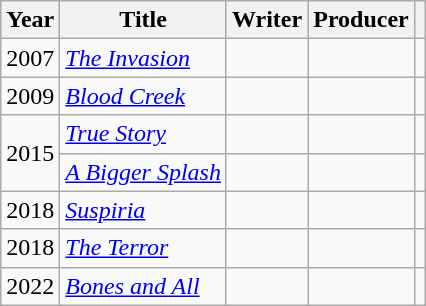<table class="wikitable">
<tr>
<th>Year</th>
<th>Title</th>
<th>Writer</th>
<th>Producer</th>
<th></th>
</tr>
<tr>
<td>2007</td>
<td><em><a href='#'>The Invasion</a></em></td>
<td></td>
<td></td>
<td align=center></td>
</tr>
<tr>
<td>2009</td>
<td><em><a href='#'>Blood Creek</a></em></td>
<td></td>
<td></td>
<td align=center></td>
</tr>
<tr>
<td rowspan=2>2015</td>
<td><em><a href='#'>True Story</a></em></td>
<td></td>
<td></td>
<td align=center></td>
</tr>
<tr>
<td><em><a href='#'>A Bigger Splash</a></em></td>
<td></td>
<td></td>
<td align=center></td>
</tr>
<tr>
<td>2018</td>
<td><em><a href='#'>Suspiria</a></em></td>
<td></td>
<td></td>
<td align=center></td>
</tr>
<tr>
<td>2018</td>
<td><em><a href='#'>The Terror</a></em></td>
<td></td>
<td></td>
<td align=center></td>
</tr>
<tr>
<td>2022</td>
<td><em><a href='#'>Bones and All</a></em></td>
<td></td>
<td></td>
<td align=center></td>
</tr>
</table>
